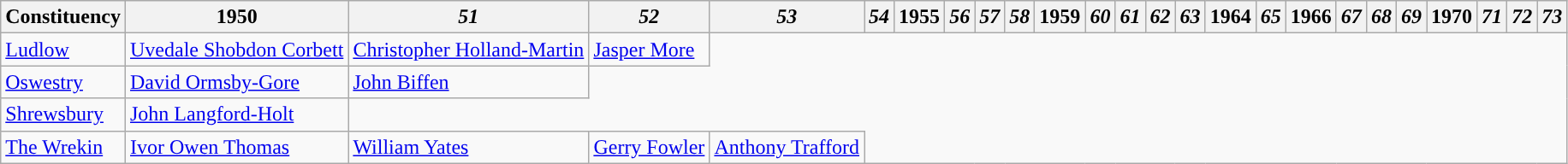<table class="wikitable">
<tr>
<th>Constituency</th>
<th>1950</th>
<th><em>51</em></th>
<th><em>52</em></th>
<th><em>53</em></th>
<th><em>54</em></th>
<th>1955</th>
<th><em>56</em></th>
<th><em>57</em></th>
<th><em>58</em></th>
<th>1959</th>
<th><em>60</em></th>
<th><em>61</em></th>
<th><em>62</em></th>
<th><em>63</em></th>
<th>1964</th>
<th><em>65</em></th>
<th>1966</th>
<th><em>67</em></th>
<th><em>68</em></th>
<th><em>69</em></th>
<th>1970</th>
<th><em>71</em></th>
<th><em>72</em></th>
<th><em>73</em></th>
</tr>
<tr>
<td><a href='#'>Ludlow</a></td>
<td><a href='#'>Uvedale Shobdon Corbett</a></td>
<td><a href='#'>Christopher Holland-Martin</a></td>
<td><a href='#'>Jasper More</a></td>
</tr>
<tr>
<td><a href='#'>Oswestry</a></td>
<td><a href='#'>David Ormsby-Gore</a></td>
<td><a href='#'>John Biffen</a></td>
</tr>
<tr>
<td><a href='#'>Shrewsbury</a></td>
<td><a href='#'>John Langford-Holt</a></td>
</tr>
<tr>
<td><a href='#'>The Wrekin</a></td>
<td><a href='#'>Ivor Owen Thomas</a></td>
<td><a href='#'>William Yates</a></td>
<td><a href='#'>Gerry Fowler</a></td>
<td><a href='#'>Anthony Trafford</a></td>
</tr>
</table>
